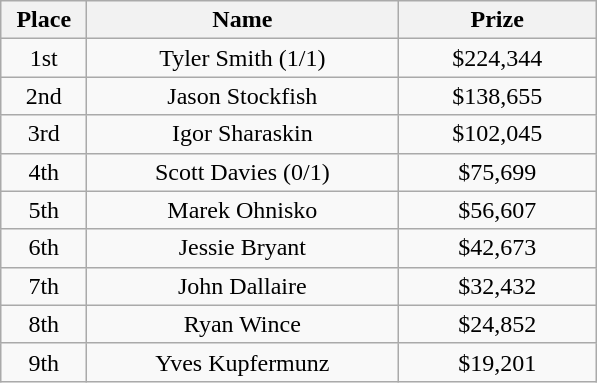<table class="wikitable">
<tr>
<th width="50">Place</th>
<th width="200">Name</th>
<th width="125">Prize</th>
</tr>
<tr>
<td align = "center">1st</td>
<td align = "center">Tyler Smith (1/1)</td>
<td align = "center">$224,344</td>
</tr>
<tr>
<td align = "center">2nd</td>
<td align = "center">Jason Stockfish</td>
<td align = "center">$138,655</td>
</tr>
<tr>
<td align = "center">3rd</td>
<td align = "center">Igor Sharaskin</td>
<td align = "center">$102,045</td>
</tr>
<tr>
<td align = "center">4th</td>
<td align = "center">Scott Davies (0/1)</td>
<td align = "center">$75,699</td>
</tr>
<tr>
<td align = "center">5th</td>
<td align = "center">Marek Ohnisko</td>
<td align = "center">$56,607</td>
</tr>
<tr>
<td align = "center">6th</td>
<td align = "center">Jessie Bryant</td>
<td align = "center">$42,673</td>
</tr>
<tr>
<td align = "center">7th</td>
<td align = "center">John Dallaire</td>
<td align = "center">$32,432</td>
</tr>
<tr>
<td align = "center">8th</td>
<td align = "center">Ryan Wince</td>
<td align = "center">$24,852</td>
</tr>
<tr>
<td align = "center">9th</td>
<td align = "center">Yves Kupfermunz</td>
<td align = "center">$19,201</td>
</tr>
</table>
